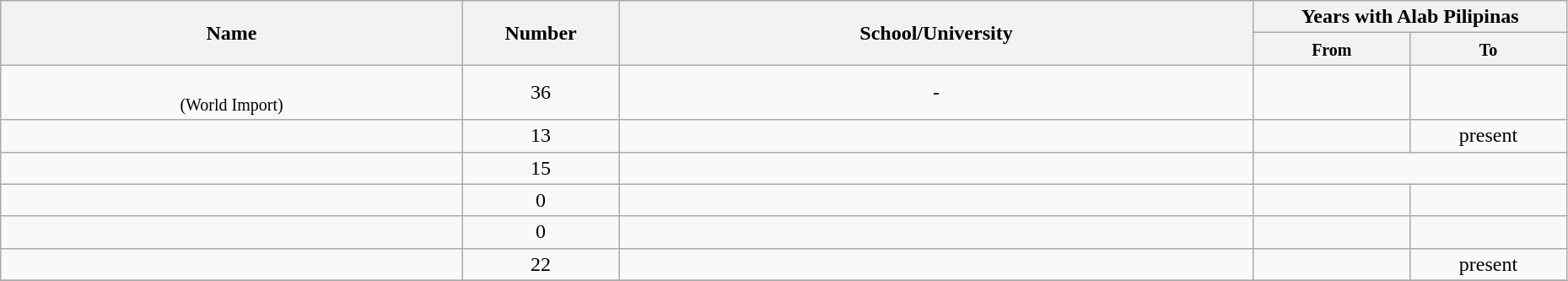<table class="wikitable sortable" style="text-align:center" width="98%">
<tr>
<th style="width:180px;" rowspan="2">Name</th>
<th style="width:10%;" colspan="2" rowspan="2">Number</th>
<th style="width:250px;" rowspan="2">School/University</th>
<th style="width:180px; text-align:center;" colspan="2">Years with Alab Pilipinas</th>
</tr>
<tr>
<th style="width:10%; text-align:center;"><small>From</small></th>
<th style="width:10%; text-align:center;"><small>To</small></th>
</tr>
<tr>
<td><br><small>(World Import)</small></td>
<td colspan="2">36</td>
<td>-</td>
<td></td>
<td></td>
</tr>
<tr>
<td></td>
<td colspan="2">13</td>
<td></td>
<td></td>
<td>present</td>
</tr>
<tr>
<td></td>
<td colspan="2">15</td>
<td></td>
<td colspan="2"></td>
</tr>
<tr>
<td></td>
<td colspan="2">0</td>
<td></td>
<td></td>
<td></td>
</tr>
<tr>
<td></td>
<td colspan="2">0</td>
<td></td>
<td></td>
<td></td>
</tr>
<tr>
<td></td>
<td colspan="2">22</td>
<td></td>
<td></td>
<td>present</td>
</tr>
<tr>
</tr>
</table>
